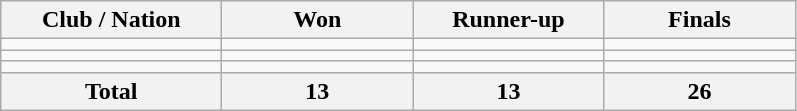<table class="wikitable sortable">
<tr>
<th width="140">Club / Nation</th>
<th width="120">Won</th>
<th width="120">Runner-up</th>
<th width="120">Finals</th>
</tr>
<tr>
<td></td>
<td></td>
<td></td>
<td></td>
</tr>
<tr>
<td></td>
<td></td>
<td></td>
<td></td>
</tr>
<tr>
<td></td>
<td></td>
<td></td>
<td></td>
</tr>
<tr>
<th>Total</th>
<th>13</th>
<th>13</th>
<th>26</th>
</tr>
</table>
